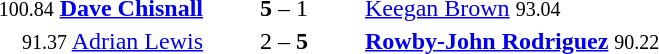<table style="text-align:center">
<tr>
<th width=223></th>
<th width=100></th>
<th width=223></th>
</tr>
<tr>
<td align=right><small><span>100.84</span></small> <strong><a href='#'>Dave Chisnall</a></strong> </td>
<td><strong>5</strong> – 1</td>
<td align=left> <a href='#'>Keegan Brown</a> <small><span>93.04</span></small></td>
</tr>
<tr>
<td align=right><small><span>91.37</span></small> <a href='#'>Adrian Lewis</a> </td>
<td>2 – <strong>5</strong></td>
<td align=left> <strong><a href='#'>Rowby-John Rodriguez</a></strong> <small><span>90.22</span></small></td>
</tr>
</table>
